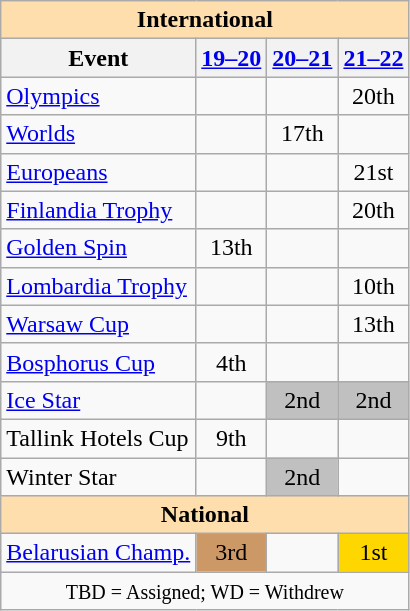<table class="wikitable" style="text-align:center">
<tr>
<th colspan="5" style="background-color: #ffdead; " align="center">International</th>
</tr>
<tr>
<th>Event</th>
<th><a href='#'>19–20</a></th>
<th><a href='#'>20–21</a></th>
<th><a href='#'>21–22</a></th>
</tr>
<tr>
<td align=left><a href='#'>Olympics</a></td>
<td></td>
<td></td>
<td>20th</td>
</tr>
<tr>
<td align=left><a href='#'>Worlds</a></td>
<td></td>
<td>17th</td>
<td></td>
</tr>
<tr>
<td align=left><a href='#'>Europeans</a></td>
<td></td>
<td></td>
<td>21st</td>
</tr>
<tr>
<td align=left> <a href='#'>Finlandia Trophy</a></td>
<td></td>
<td></td>
<td>20th</td>
</tr>
<tr>
<td align=left> <a href='#'>Golden Spin</a></td>
<td>13th</td>
<td></td>
<td></td>
</tr>
<tr>
<td align=left> <a href='#'>Lombardia Trophy</a></td>
<td></td>
<td></td>
<td>10th</td>
</tr>
<tr>
<td align=left> <a href='#'>Warsaw Cup</a></td>
<td></td>
<td></td>
<td>13th</td>
</tr>
<tr>
<td align="left"><a href='#'>Bosphorus Cup</a></td>
<td>4th</td>
<td></td>
<td></td>
</tr>
<tr>
<td align="left"><a href='#'>Ice Star</a></td>
<td></td>
<td bgcolor="silver">2nd</td>
<td bgcolor="silver">2nd</td>
</tr>
<tr>
<td align="left">Tallink Hotels Cup</td>
<td>9th</td>
<td></td>
<td></td>
</tr>
<tr>
<td align="left">Winter Star</td>
<td></td>
<td bgcolor="silver">2nd</td>
<td></td>
</tr>
<tr>
<th colspan="5" style="background-color: #ffdead; " align="center">National</th>
</tr>
<tr>
<td align="left"><a href='#'>Belarusian Champ.</a></td>
<td bgcolor="cc9966">3rd</td>
<td></td>
<td bgcolor="gold">1st</td>
</tr>
<tr>
<td colspan="5" align="center"><small> TBD = Assigned; WD = Withdrew </small></td>
</tr>
</table>
